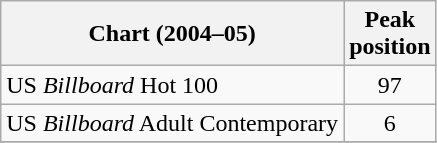<table class="wikitable">
<tr>
<th align="left">Chart (2004–05)</th>
<th align="left">Peak<br>position</th>
</tr>
<tr>
<td>US <em>Billboard</em> Hot 100</td>
<td style="text-align:center;">97</td>
</tr>
<tr>
<td>US <em>Billboard</em> Adult Contemporary</td>
<td align="center">6</td>
</tr>
<tr>
</tr>
</table>
